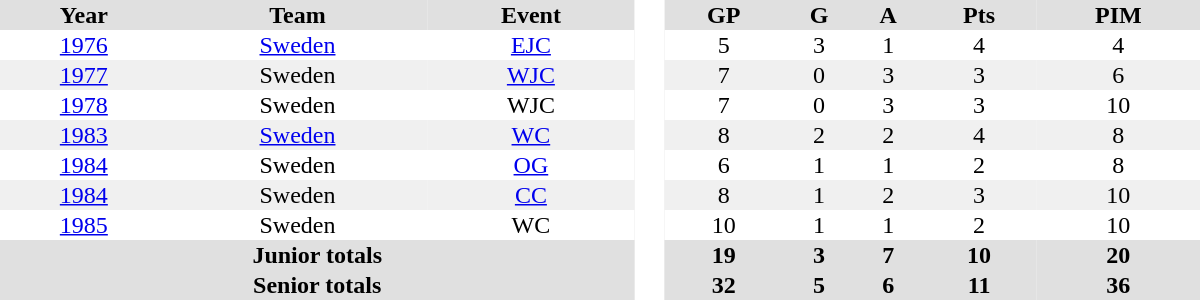<table border="0" cellpadding="1" cellspacing="0" style="text-align:center; width:50em">
<tr ALIGN="center" bgcolor="#e0e0e0">
<th>Year</th>
<th>Team</th>
<th>Event</th>
<th rowspan="99" bgcolor="#ffffff"> </th>
<th>GP</th>
<th>G</th>
<th>A</th>
<th>Pts</th>
<th>PIM</th>
</tr>
<tr>
<td><a href='#'>1976</a></td>
<td><a href='#'>Sweden</a></td>
<td><a href='#'>EJC</a></td>
<td>5</td>
<td>3</td>
<td>1</td>
<td>4</td>
<td>4</td>
</tr>
<tr bgcolor="#f0f0f0">
<td><a href='#'>1977</a></td>
<td>Sweden</td>
<td><a href='#'>WJC</a></td>
<td>7</td>
<td>0</td>
<td>3</td>
<td>3</td>
<td>6</td>
</tr>
<tr>
<td><a href='#'>1978</a></td>
<td>Sweden</td>
<td>WJC</td>
<td>7</td>
<td>0</td>
<td>3</td>
<td>3</td>
<td>10</td>
</tr>
<tr bgcolor="#f0f0f0">
<td><a href='#'>1983</a></td>
<td><a href='#'>Sweden</a></td>
<td><a href='#'>WC</a></td>
<td>8</td>
<td>2</td>
<td>2</td>
<td>4</td>
<td>8</td>
</tr>
<tr>
<td><a href='#'>1984</a></td>
<td>Sweden</td>
<td><a href='#'>OG</a></td>
<td>6</td>
<td>1</td>
<td>1</td>
<td>2</td>
<td>8</td>
</tr>
<tr bgcolor="#f0f0f0">
<td><a href='#'>1984</a></td>
<td>Sweden</td>
<td><a href='#'>CC</a></td>
<td>8</td>
<td>1</td>
<td>2</td>
<td>3</td>
<td>10</td>
</tr>
<tr>
<td><a href='#'>1985</a></td>
<td>Sweden</td>
<td>WC</td>
<td>10</td>
<td>1</td>
<td>1</td>
<td>2</td>
<td>10</td>
</tr>
<tr bgcolor="#e0e0e0">
<th colspan=3>Junior totals</th>
<th>19</th>
<th>3</th>
<th>7</th>
<th>10</th>
<th>20</th>
</tr>
<tr bgcolor="#e0e0e0">
<th colspan=3>Senior totals</th>
<th>32</th>
<th>5</th>
<th>6</th>
<th>11</th>
<th>36</th>
</tr>
</table>
